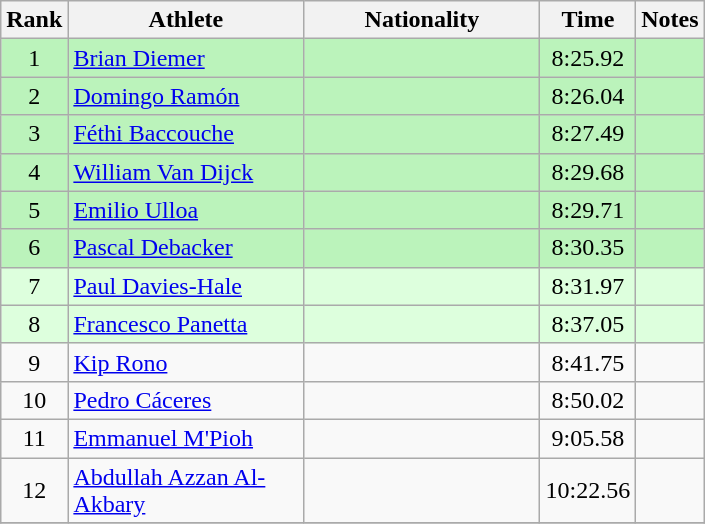<table class="wikitable sortable" style="text-align:center">
<tr>
<th width=30>Rank</th>
<th width=150>Athlete</th>
<th width=150>Nationality</th>
<th width=30>Time</th>
<th width=30>Notes</th>
</tr>
<tr bgcolor=bbf3bb>
<td>1</td>
<td align="left"><a href='#'>Brian Diemer</a></td>
<td align="left"></td>
<td>8:25.92</td>
<td></td>
</tr>
<tr bgcolor=bbf3bb>
<td>2</td>
<td align="left"><a href='#'>Domingo Ramón</a></td>
<td align="left"></td>
<td>8:26.04</td>
<td></td>
</tr>
<tr bgcolor=bbf3bb>
<td>3</td>
<td align="left"><a href='#'>Féthi Baccouche</a></td>
<td align="left"></td>
<td>8:27.49</td>
<td></td>
</tr>
<tr bgcolor=bbf3bb>
<td>4</td>
<td align="left"><a href='#'>William Van Dijck</a></td>
<td align="left"></td>
<td>8:29.68</td>
<td></td>
</tr>
<tr bgcolor=bbf3bb>
<td>5</td>
<td align="left"><a href='#'>Emilio Ulloa</a></td>
<td align="left"></td>
<td>8:29.71</td>
<td></td>
</tr>
<tr bgcolor=bbf3bb>
<td>6</td>
<td align="left"><a href='#'>Pascal Debacker</a></td>
<td align="left"></td>
<td>8:30.35</td>
<td></td>
</tr>
<tr bgcolor=#ddffdd>
<td>7</td>
<td align="left"><a href='#'>Paul Davies-Hale</a></td>
<td align="left"></td>
<td>8:31.97</td>
<td></td>
</tr>
<tr bgcolor=#ddffdd>
<td>8</td>
<td align="left"><a href='#'>Francesco Panetta</a></td>
<td align="left"></td>
<td>8:37.05</td>
<td></td>
</tr>
<tr>
<td>9</td>
<td align="left"><a href='#'>Kip Rono</a></td>
<td align="left"></td>
<td>8:41.75</td>
<td></td>
</tr>
<tr>
<td>10</td>
<td align="left"><a href='#'>Pedro Cáceres</a></td>
<td align="left"></td>
<td>8:50.02</td>
<td></td>
</tr>
<tr>
<td>11</td>
<td align="left"><a href='#'>Emmanuel M'Pioh</a></td>
<td align="left"></td>
<td>9:05.58</td>
<td></td>
</tr>
<tr>
<td>12</td>
<td align="left"><a href='#'>Abdullah Azzan Al-Akbary</a></td>
<td align="left"></td>
<td>10:22.56</td>
<td></td>
</tr>
<tr>
</tr>
</table>
